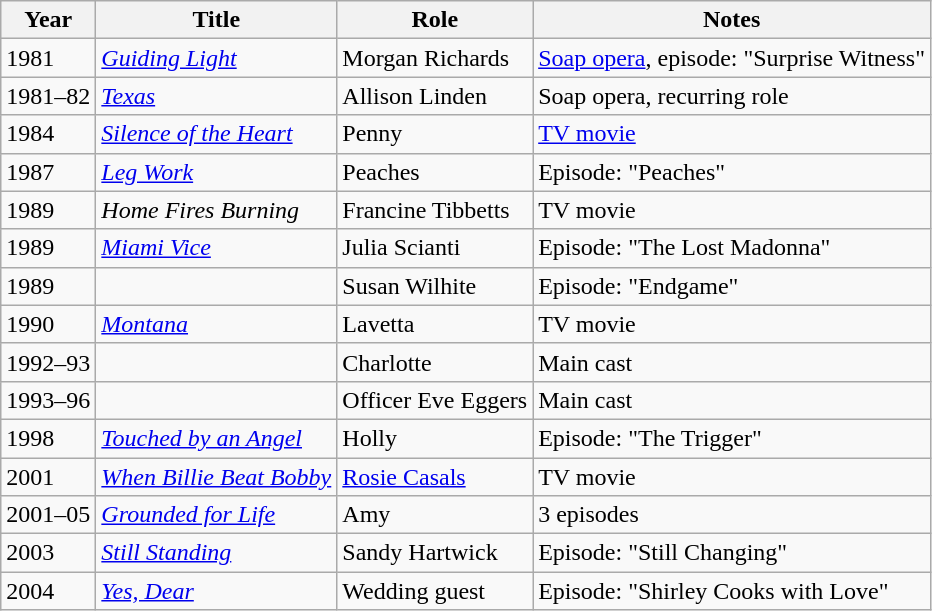<table class="wikitable sortable">
<tr>
<th>Year</th>
<th>Title</th>
<th>Role</th>
<th class="unsortable">Notes</th>
</tr>
<tr>
<td>1981</td>
<td><em><a href='#'>Guiding Light</a></em></td>
<td>Morgan Richards</td>
<td><a href='#'>Soap opera</a>, episode: "Surprise Witness"</td>
</tr>
<tr>
<td>1981–82</td>
<td><em><a href='#'>Texas</a></em></td>
<td>Allison Linden</td>
<td>Soap opera, recurring role</td>
</tr>
<tr>
<td>1984</td>
<td><em><a href='#'>Silence of the Heart</a></em></td>
<td>Penny</td>
<td><a href='#'>TV movie</a></td>
</tr>
<tr>
<td>1987</td>
<td><em><a href='#'>Leg Work</a></em></td>
<td>Peaches</td>
<td>Episode: "Peaches"</td>
</tr>
<tr>
<td>1989</td>
<td><em>Home Fires Burning</em></td>
<td>Francine Tibbetts</td>
<td>TV movie</td>
</tr>
<tr>
<td>1989</td>
<td><em><a href='#'>Miami Vice</a></em></td>
<td>Julia Scianti</td>
<td>Episode: "The Lost Madonna"</td>
</tr>
<tr>
<td>1989</td>
<td><em></em></td>
<td>Susan Wilhite</td>
<td>Episode: "Endgame"</td>
</tr>
<tr>
<td>1990</td>
<td><em><a href='#'>Montana</a></em></td>
<td>Lavetta</td>
<td>TV movie</td>
</tr>
<tr>
<td>1992–93</td>
<td><em></em></td>
<td>Charlotte</td>
<td>Main cast</td>
</tr>
<tr>
<td>1993–96</td>
<td><em></em></td>
<td>Officer Eve Eggers</td>
<td>Main cast</td>
</tr>
<tr>
<td>1998</td>
<td><em><a href='#'>Touched by an Angel</a></em></td>
<td>Holly</td>
<td>Episode: "The Trigger"</td>
</tr>
<tr>
<td>2001</td>
<td><em><a href='#'>When Billie Beat Bobby</a></em></td>
<td><a href='#'>Rosie Casals</a></td>
<td>TV movie</td>
</tr>
<tr>
<td>2001–05</td>
<td><em><a href='#'>Grounded for Life</a></em></td>
<td>Amy</td>
<td>3 episodes</td>
</tr>
<tr>
<td>2003</td>
<td><em><a href='#'>Still Standing</a></em></td>
<td>Sandy Hartwick</td>
<td>Episode: "Still Changing"</td>
</tr>
<tr>
<td>2004</td>
<td><em><a href='#'>Yes, Dear</a></em></td>
<td>Wedding guest</td>
<td>Episode: "Shirley Cooks with Love"</td>
</tr>
</table>
